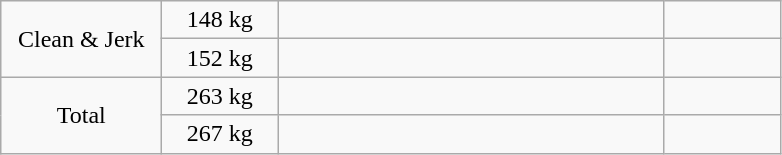<table class = "wikitable" style="text-align:center;">
<tr>
<td width=100 rowspan=2>Clean & Jerk</td>
<td width=70>148 kg</td>
<td width=250 align=left></td>
<td width=70></td>
</tr>
<tr>
<td>152 kg</td>
<td align=left></td>
<td></td>
</tr>
<tr>
<td rowspan=2>Total</td>
<td>263 kg</td>
<td align=left></td>
<td></td>
</tr>
<tr>
<td>267 kg</td>
<td align=left></td>
<td></td>
</tr>
</table>
